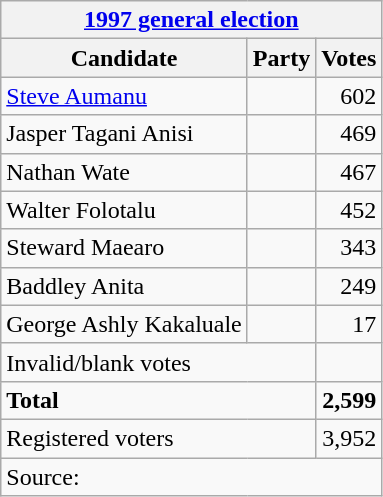<table class=wikitable style=text-align:left>
<tr>
<th colspan=3><a href='#'>1997 general election</a></th>
</tr>
<tr>
<th>Candidate</th>
<th>Party</th>
<th>Votes</th>
</tr>
<tr>
<td><a href='#'>Steve Aumanu</a></td>
<td></td>
<td align=right>602</td>
</tr>
<tr>
<td>Jasper Tagani Anisi</td>
<td></td>
<td align=right>469</td>
</tr>
<tr>
<td>Nathan Wate</td>
<td></td>
<td align=right>467</td>
</tr>
<tr>
<td>Walter Folotalu</td>
<td></td>
<td align=right>452</td>
</tr>
<tr>
<td>Steward Maearo</td>
<td></td>
<td align=right>343</td>
</tr>
<tr>
<td>Baddley Anita</td>
<td></td>
<td align=right>249</td>
</tr>
<tr>
<td>George Ashly Kakaluale</td>
<td></td>
<td align=right>17</td>
</tr>
<tr>
<td colspan=2>Invalid/blank votes</td>
<td></td>
</tr>
<tr>
<td colspan=2><strong>Total</strong></td>
<td align=right><strong>2,599</strong></td>
</tr>
<tr>
<td colspan=2>Registered voters</td>
<td align=right>3,952</td>
</tr>
<tr>
<td colspan=3>Source: </td>
</tr>
</table>
